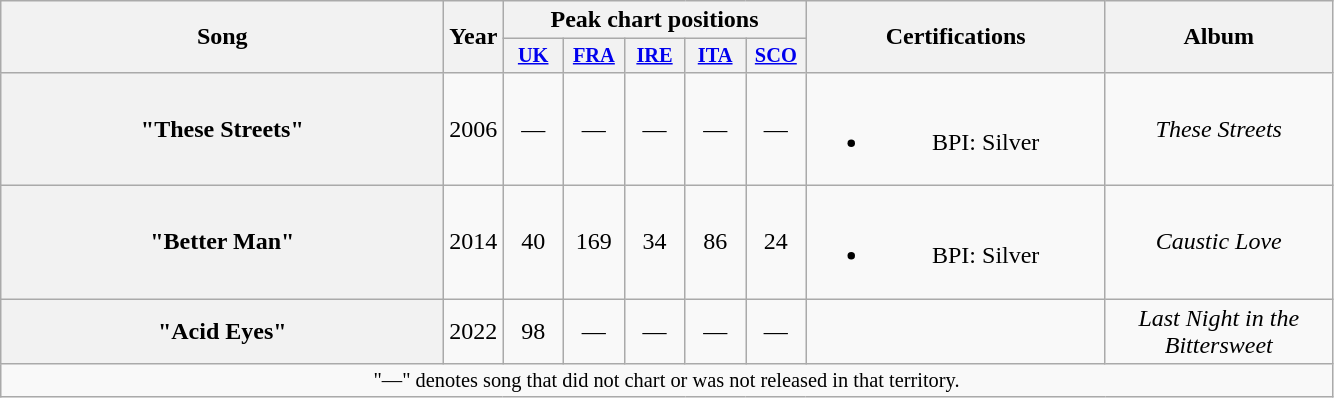<table class="wikitable plainrowheaders" style="text-align:center;">
<tr>
<th scope="colw" rowspan="2" style="width:18em;">Song</th>
<th rowspan="2">Year</th>
<th colspan="5">Peak chart positions</th>
<th scope="col" rowspan="2" style="width:12em;">Certifications</th>
<th scope="col" rowspan="2" style="width:9em;">Album</th>
</tr>
<tr>
<th scope="col" style="width:2.5em;font-size:85%;"><a href='#'>UK</a><br></th>
<th scope="col" style="width:2.5em;font-size:85%;"><a href='#'>FRA</a><br></th>
<th scope="col" style="width:2.5em;font-size:85%;"><a href='#'>IRE</a><br></th>
<th scope="col" style="width:2.5em;font-size:85%;"><a href='#'>ITA</a><br></th>
<th scope="col" style="width:2.5em;font-size:85%;"><a href='#'>SCO</a><br></th>
</tr>
<tr>
<th scope="row">"These Streets"</th>
<td>2006</td>
<td>—</td>
<td>—</td>
<td>—</td>
<td>—</td>
<td>—</td>
<td><br><ul><li>BPI: Silver</li></ul></td>
<td><em>These Streets</em></td>
</tr>
<tr>
<th scope="row">"Better Man"</th>
<td>2014</td>
<td>40</td>
<td>169</td>
<td>34</td>
<td>86</td>
<td>24</td>
<td><br><ul><li>BPI: Silver</li></ul></td>
<td><em>Caustic Love</em></td>
</tr>
<tr>
<th scope="row">"Acid Eyes"</th>
<td>2022</td>
<td>98</td>
<td>—</td>
<td>—</td>
<td>—</td>
<td>—</td>
<td></td>
<td><em>Last Night in the Bittersweet</em></td>
</tr>
<tr>
<td colspan="15" style="font-size:85%">"—" denotes song that did not chart or was not released in that territory.</td>
</tr>
</table>
